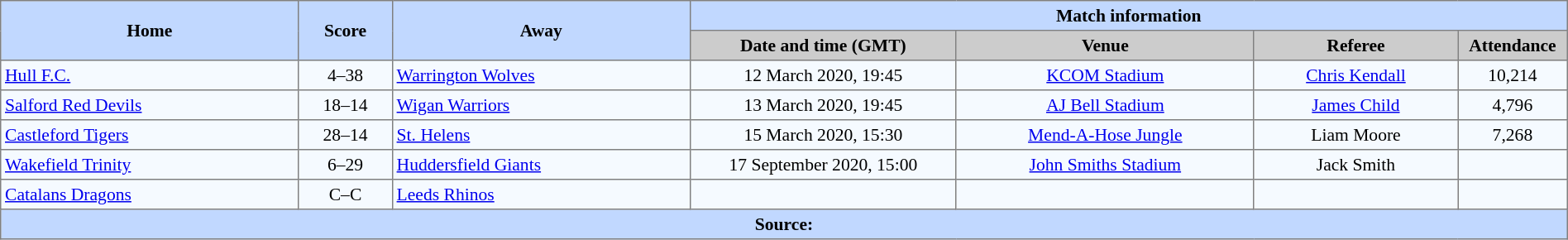<table border=1 style="border-collapse:collapse; font-size:90%; text-align:center;" cellpadding=3 cellspacing=0 width=100%>
<tr bgcolor=#C1D8FF>
<th rowspan=2 width=19%>Home</th>
<th rowspan=2 width=6%>Score</th>
<th rowspan=2 width=19%>Away</th>
<th colspan=4>Match information</th>
</tr>
<tr bgcolor=#CCCCCC>
<th width=17%>Date and time (GMT)</th>
<th width=19%>Venue</th>
<th width=13%>Referee</th>
<th width=7%>Attendance</th>
</tr>
<tr bgcolor=#F5FAFF>
<td align=left> <a href='#'>Hull F.C.</a></td>
<td>4–38</td>
<td align=left> <a href='#'>Warrington Wolves</a></td>
<td>12 March 2020, 19:45</td>
<td><a href='#'>KCOM Stadium</a></td>
<td><a href='#'>Chris Kendall</a></td>
<td>10,214</td>
</tr>
<tr bgcolor=#F5FAFF>
<td align=left> <a href='#'>Salford Red Devils</a></td>
<td>18–14</td>
<td align=left> <a href='#'>Wigan Warriors</a></td>
<td>13 March 2020, 19:45</td>
<td><a href='#'>AJ Bell Stadium</a></td>
<td><a href='#'>James Child</a></td>
<td>4,796</td>
</tr>
<tr bgcolor=#F5FAFF>
<td align=left> <a href='#'>Castleford Tigers</a></td>
<td>28–14</td>
<td align=left> <a href='#'>St. Helens</a></td>
<td>15 March 2020, 15:30</td>
<td><a href='#'>Mend-A-Hose Jungle</a></td>
<td>Liam Moore</td>
<td>7,268</td>
</tr>
<tr bgcolor=#F5FAFF>
<td align=left> <a href='#'>Wakefield Trinity</a></td>
<td>6–29</td>
<td align=left> <a href='#'>Huddersfield Giants</a></td>
<td>17 September 2020, 15:00</td>
<td><a href='#'>John Smiths Stadium</a></td>
<td>Jack Smith</td>
<td></td>
</tr>
<tr bgcolor="#F5FAFF">
<td align="left"> <a href='#'>Catalans Dragons</a></td>
<td>C–C</td>
<td align="left"> <a href='#'>Leeds Rhinos</a></td>
<td></td>
<td></td>
<td></td>
<td></td>
</tr>
<tr style="background:#c1d8ff;">
<th colspan=7>Source:</th>
</tr>
</table>
